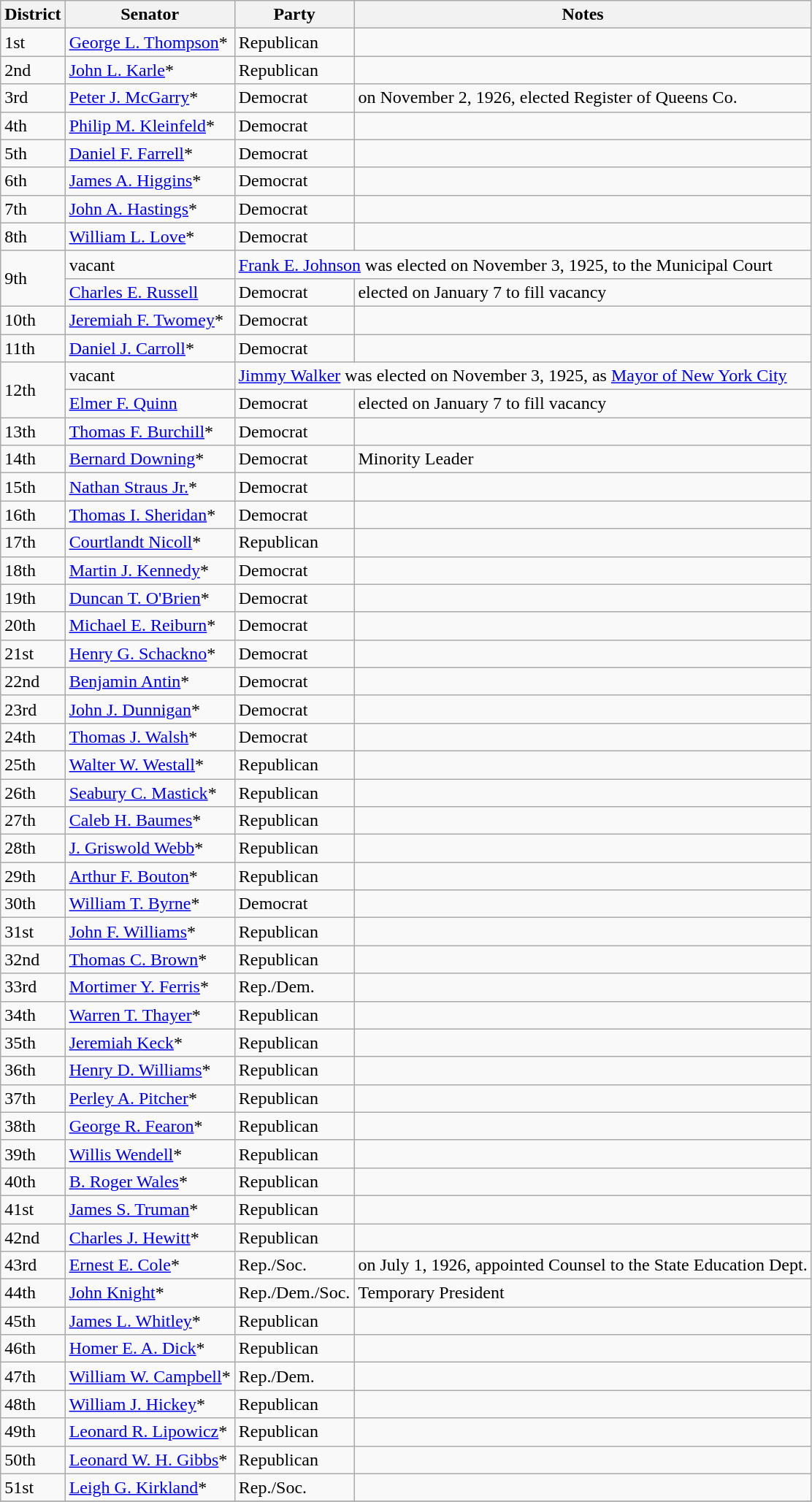<table class=wikitable>
<tr>
<th>District</th>
<th>Senator</th>
<th>Party</th>
<th>Notes</th>
</tr>
<tr>
<td>1st</td>
<td><a href='#'>George L. Thompson</a>*</td>
<td>Republican</td>
<td></td>
</tr>
<tr>
<td>2nd</td>
<td><a href='#'>John L. Karle</a>*</td>
<td>Republican</td>
<td></td>
</tr>
<tr>
<td>3rd</td>
<td><a href='#'>Peter J. McGarry</a>*</td>
<td>Democrat</td>
<td>on November 2, 1926, elected Register of Queens Co.</td>
</tr>
<tr>
<td>4th</td>
<td><a href='#'>Philip M. Kleinfeld</a>*</td>
<td>Democrat</td>
<td></td>
</tr>
<tr>
<td>5th</td>
<td><a href='#'>Daniel F. Farrell</a>*</td>
<td>Democrat</td>
<td></td>
</tr>
<tr>
<td>6th</td>
<td><a href='#'>James A. Higgins</a>*</td>
<td>Democrat</td>
<td></td>
</tr>
<tr>
<td>7th</td>
<td><a href='#'>John A. Hastings</a>*</td>
<td>Democrat</td>
<td></td>
</tr>
<tr>
<td>8th</td>
<td><a href='#'>William L. Love</a>*</td>
<td>Democrat</td>
<td></td>
</tr>
<tr>
<td rowspan="2">9th</td>
<td>vacant</td>
<td colspan="2"><a href='#'>Frank E. Johnson</a> was elected on November 3, 1925, to the Municipal Court</td>
</tr>
<tr>
<td><a href='#'>Charles E. Russell</a></td>
<td>Democrat</td>
<td>elected on January 7 to fill vacancy</td>
</tr>
<tr>
<td>10th</td>
<td><a href='#'>Jeremiah F. Twomey</a>*</td>
<td>Democrat</td>
<td></td>
</tr>
<tr>
<td>11th</td>
<td><a href='#'>Daniel J. Carroll</a>*</td>
<td>Democrat</td>
<td></td>
</tr>
<tr>
<td rowspan="2">12th</td>
<td>vacant</td>
<td colspan="2"><a href='#'>Jimmy Walker</a> was elected on November 3, 1925, as <a href='#'>Mayor of New York City</a></td>
</tr>
<tr>
<td><a href='#'>Elmer F. Quinn</a></td>
<td>Democrat</td>
<td>elected on January 7 to fill vacancy</td>
</tr>
<tr>
<td>13th</td>
<td><a href='#'>Thomas F. Burchill</a>*</td>
<td>Democrat</td>
<td></td>
</tr>
<tr>
<td>14th</td>
<td><a href='#'>Bernard Downing</a>*</td>
<td>Democrat</td>
<td>Minority Leader</td>
</tr>
<tr>
<td>15th</td>
<td><a href='#'>Nathan Straus Jr.</a>*</td>
<td>Democrat</td>
<td></td>
</tr>
<tr>
<td>16th</td>
<td><a href='#'>Thomas I. Sheridan</a>*</td>
<td>Democrat</td>
<td></td>
</tr>
<tr>
<td>17th</td>
<td><a href='#'>Courtlandt Nicoll</a>*</td>
<td>Republican</td>
<td></td>
</tr>
<tr>
<td>18th</td>
<td><a href='#'>Martin J. Kennedy</a>*</td>
<td>Democrat</td>
<td></td>
</tr>
<tr>
<td>19th</td>
<td><a href='#'>Duncan T. O'Brien</a>*</td>
<td>Democrat</td>
<td></td>
</tr>
<tr>
<td>20th</td>
<td><a href='#'>Michael E. Reiburn</a>*</td>
<td>Democrat</td>
<td></td>
</tr>
<tr>
<td>21st</td>
<td><a href='#'>Henry G. Schackno</a>*</td>
<td>Democrat</td>
<td></td>
</tr>
<tr>
<td>22nd</td>
<td><a href='#'>Benjamin Antin</a>*</td>
<td>Democrat</td>
<td></td>
</tr>
<tr>
<td>23rd</td>
<td><a href='#'>John J. Dunnigan</a>*</td>
<td>Democrat</td>
<td></td>
</tr>
<tr>
<td>24th</td>
<td><a href='#'>Thomas J. Walsh</a>*</td>
<td>Democrat</td>
<td></td>
</tr>
<tr>
<td>25th</td>
<td><a href='#'>Walter W. Westall</a>*</td>
<td>Republican</td>
<td></td>
</tr>
<tr>
<td>26th</td>
<td><a href='#'>Seabury C. Mastick</a>*</td>
<td>Republican</td>
<td></td>
</tr>
<tr>
<td>27th</td>
<td><a href='#'>Caleb H. Baumes</a>*</td>
<td>Republican</td>
<td></td>
</tr>
<tr>
<td>28th</td>
<td><a href='#'>J. Griswold Webb</a>*</td>
<td>Republican</td>
<td></td>
</tr>
<tr>
<td>29th</td>
<td><a href='#'>Arthur F. Bouton</a>*</td>
<td>Republican</td>
<td></td>
</tr>
<tr>
<td>30th</td>
<td><a href='#'>William T. Byrne</a>*</td>
<td>Democrat</td>
<td></td>
</tr>
<tr>
<td>31st</td>
<td><a href='#'>John F. Williams</a>*</td>
<td>Republican</td>
<td></td>
</tr>
<tr>
<td>32nd</td>
<td><a href='#'>Thomas C. Brown</a>*</td>
<td>Republican</td>
<td></td>
</tr>
<tr>
<td>33rd</td>
<td><a href='#'>Mortimer Y. Ferris</a>*</td>
<td>Rep./Dem.</td>
<td></td>
</tr>
<tr>
<td>34th</td>
<td><a href='#'>Warren T. Thayer</a>*</td>
<td>Republican</td>
<td></td>
</tr>
<tr>
<td>35th</td>
<td><a href='#'>Jeremiah Keck</a>*</td>
<td>Republican</td>
<td></td>
</tr>
<tr>
<td>36th</td>
<td><a href='#'>Henry D. Williams</a>*</td>
<td>Republican</td>
<td></td>
</tr>
<tr>
<td>37th</td>
<td><a href='#'>Perley A. Pitcher</a>*</td>
<td>Republican</td>
<td></td>
</tr>
<tr>
<td>38th</td>
<td><a href='#'>George R. Fearon</a>*</td>
<td>Republican</td>
<td></td>
</tr>
<tr>
<td>39th</td>
<td><a href='#'>Willis Wendell</a>*</td>
<td>Republican</td>
<td></td>
</tr>
<tr>
<td>40th</td>
<td><a href='#'>B. Roger Wales</a>*</td>
<td>Republican</td>
<td></td>
</tr>
<tr>
<td>41st</td>
<td><a href='#'>James S. Truman</a>*</td>
<td>Republican</td>
<td></td>
</tr>
<tr>
<td>42nd</td>
<td><a href='#'>Charles J. Hewitt</a>*</td>
<td>Republican</td>
<td></td>
</tr>
<tr>
<td>43rd</td>
<td><a href='#'>Ernest E. Cole</a>*</td>
<td>Rep./Soc.</td>
<td>on July 1, 1926, appointed Counsel to the State Education Dept.</td>
</tr>
<tr>
<td>44th</td>
<td><a href='#'>John Knight</a>*</td>
<td>Rep./Dem./Soc.</td>
<td>Temporary President</td>
</tr>
<tr>
<td>45th</td>
<td><a href='#'>James L. Whitley</a>*</td>
<td>Republican</td>
<td></td>
</tr>
<tr>
<td>46th</td>
<td><a href='#'>Homer E. A. Dick</a>*</td>
<td>Republican</td>
<td></td>
</tr>
<tr>
<td>47th</td>
<td><a href='#'>William W. Campbell</a>*</td>
<td>Rep./Dem.</td>
<td></td>
</tr>
<tr>
<td>48th</td>
<td><a href='#'>William J. Hickey</a>*</td>
<td>Republican</td>
<td></td>
</tr>
<tr>
<td>49th</td>
<td><a href='#'>Leonard R. Lipowicz</a>*</td>
<td>Republican</td>
<td></td>
</tr>
<tr>
<td>50th</td>
<td><a href='#'>Leonard W. H. Gibbs</a>*</td>
<td>Republican</td>
<td></td>
</tr>
<tr>
<td>51st</td>
<td><a href='#'>Leigh G. Kirkland</a>*</td>
<td>Rep./Soc.</td>
<td></td>
</tr>
<tr>
</tr>
</table>
